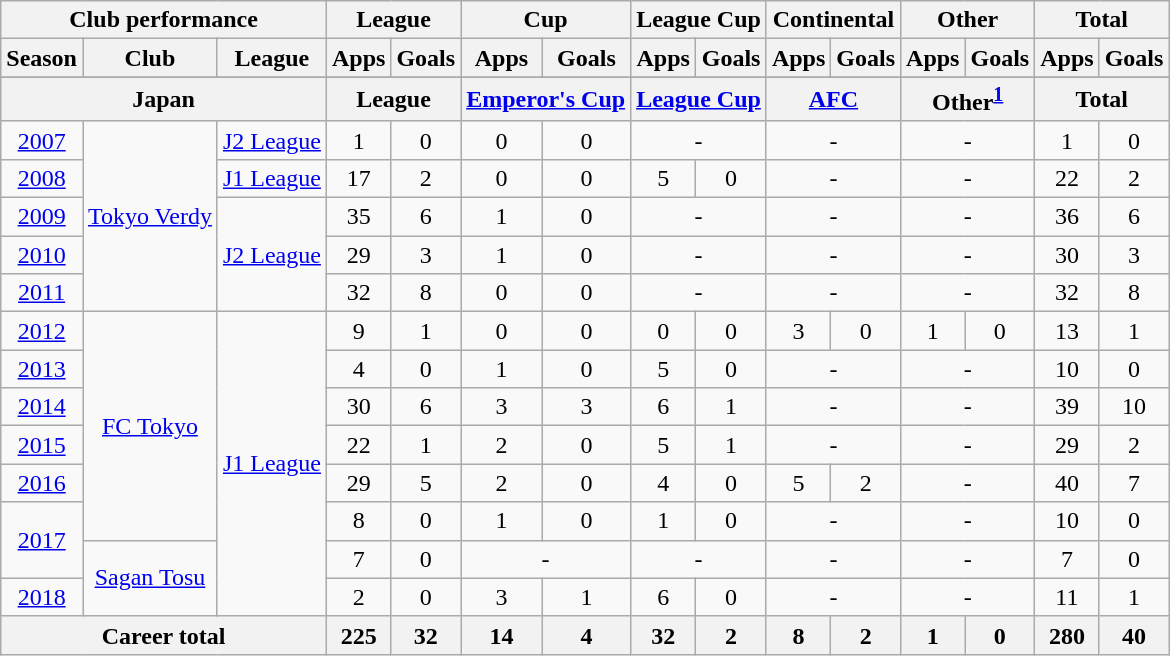<table class="wikitable" style="text-align:center">
<tr>
<th colspan=3>Club performance</th>
<th colspan=2>League</th>
<th colspan=2>Cup</th>
<th colspan=2>League Cup</th>
<th colspan=2>Continental</th>
<th colspan=2>Other</th>
<th colspan=2>Total</th>
</tr>
<tr>
<th>Season</th>
<th>Club</th>
<th>League</th>
<th>Apps</th>
<th>Goals</th>
<th>Apps</th>
<th>Goals</th>
<th>Apps</th>
<th>Goals</th>
<th>Apps</th>
<th>Goals</th>
<th>Apps</th>
<th>Goals</th>
<th>Apps</th>
<th>Goals</th>
</tr>
<tr>
</tr>
<tr>
<th colspan=3>Japan</th>
<th colspan=2>League</th>
<th colspan=2><a href='#'>Emperor's Cup</a></th>
<th colspan=2><a href='#'>League Cup</a></th>
<th colspan=2><a href='#'>AFC</a></th>
<th colspan=2>Other<sup><a href='#'>1</a></sup></th>
<th colspan=2>Total</th>
</tr>
<tr>
<td><a href='#'>2007</a></td>
<td rowspan="5"><a href='#'>Tokyo Verdy</a></td>
<td><a href='#'>J2 League</a></td>
<td>1</td>
<td>0</td>
<td>0</td>
<td>0</td>
<td colspan="2">-</td>
<td colspan="2">-</td>
<td colspan="2">-</td>
<td>1</td>
<td>0</td>
</tr>
<tr>
<td><a href='#'>2008</a></td>
<td><a href='#'>J1 League</a></td>
<td>17</td>
<td>2</td>
<td>0</td>
<td>0</td>
<td>5</td>
<td>0</td>
<td colspan="2">-</td>
<td colspan="2">-</td>
<td>22</td>
<td>2</td>
</tr>
<tr>
<td><a href='#'>2009</a></td>
<td rowspan="3"><a href='#'>J2 League</a></td>
<td>35</td>
<td>6</td>
<td>1</td>
<td>0</td>
<td colspan="2">-</td>
<td colspan="2">-</td>
<td colspan="2">-</td>
<td>36</td>
<td>6</td>
</tr>
<tr>
<td><a href='#'>2010</a></td>
<td>29</td>
<td>3</td>
<td>1</td>
<td>0</td>
<td colspan="2">-</td>
<td colspan="2">-</td>
<td colspan="2">-</td>
<td>30</td>
<td>3</td>
</tr>
<tr>
<td><a href='#'>2011</a></td>
<td>32</td>
<td>8</td>
<td>0</td>
<td>0</td>
<td colspan="2">-</td>
<td colspan="2">-</td>
<td colspan="2">-</td>
<td>32</td>
<td>8</td>
</tr>
<tr>
<td><a href='#'>2012</a></td>
<td rowspan="6"><a href='#'>FC Tokyo</a></td>
<td rowspan="8"><a href='#'>J1 League</a></td>
<td>9</td>
<td>1</td>
<td>0</td>
<td>0</td>
<td>0</td>
<td>0</td>
<td>3</td>
<td>0</td>
<td>1</td>
<td>0</td>
<td>13</td>
<td>1</td>
</tr>
<tr>
<td><a href='#'>2013</a></td>
<td>4</td>
<td>0</td>
<td>1</td>
<td>0</td>
<td>5</td>
<td>0</td>
<td colspan="2">-</td>
<td colspan="2">-</td>
<td>10</td>
<td>0</td>
</tr>
<tr>
<td><a href='#'>2014</a></td>
<td>30</td>
<td>6</td>
<td>3</td>
<td>3</td>
<td>6</td>
<td>1</td>
<td colspan="2">-</td>
<td colspan="2">-</td>
<td>39</td>
<td>10</td>
</tr>
<tr>
<td><a href='#'>2015</a></td>
<td>22</td>
<td>1</td>
<td>2</td>
<td>0</td>
<td>5</td>
<td>1</td>
<td colspan="2">-</td>
<td colspan="2">-</td>
<td>29</td>
<td>2</td>
</tr>
<tr>
<td><a href='#'>2016</a></td>
<td>29</td>
<td>5</td>
<td>2</td>
<td>0</td>
<td>4</td>
<td>0</td>
<td>5</td>
<td>2</td>
<td colspan="2">-</td>
<td>40</td>
<td>7</td>
</tr>
<tr>
<td rowspan="2"><a href='#'>2017</a></td>
<td>8</td>
<td>0</td>
<td>1</td>
<td>0</td>
<td>1</td>
<td>0</td>
<td colspan="2">-</td>
<td colspan="2">-</td>
<td>10</td>
<td>0</td>
</tr>
<tr>
<td rowspan="2"><a href='#'>Sagan Tosu</a></td>
<td>7</td>
<td>0</td>
<td colspan="2">-</td>
<td colspan="2">-</td>
<td colspan="2">-</td>
<td colspan="2">-</td>
<td>7</td>
<td>0</td>
</tr>
<tr>
<td><a href='#'>2018</a></td>
<td>2</td>
<td>0</td>
<td>3</td>
<td>1</td>
<td>6</td>
<td>0</td>
<td colspan="2">-</td>
<td colspan="2">-</td>
<td>11</td>
<td>1</td>
</tr>
<tr>
<th colspan=3>Career total</th>
<th>225</th>
<th>32</th>
<th>14</th>
<th>4</th>
<th>32</th>
<th>2</th>
<th>8</th>
<th>2</th>
<th>1</th>
<th>0</th>
<th>280</th>
<th>40</th>
</tr>
</table>
